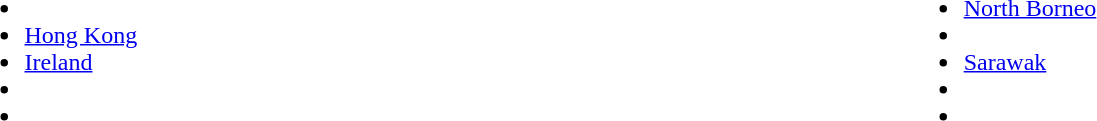<table>
<tr>
<td style="vertical-align:top; width:5%;"><br><ul><li></li><li> <a href='#'>Hong Kong</a></li><li> <a href='#'>Ireland</a></li><li></li><li></li></ul></td>
<td style="vertical-align:top; width:5%;"><br><ul><li> <a href='#'>North Borneo</a></li><li></li><li> <a href='#'>Sarawak</a></li><li></li><li></li></ul></td>
</tr>
</table>
